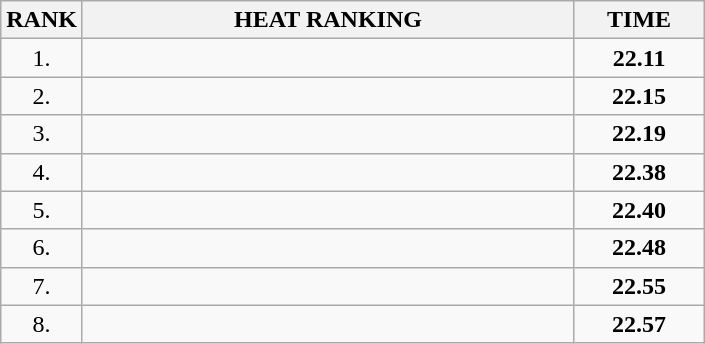<table class="wikitable">
<tr>
<th>RANK</th>
<th style="width: 20em">HEAT RANKING</th>
<th style="width: 5em">TIME</th>
</tr>
<tr>
<td align="center">1.</td>
<td></td>
<td align="center"><strong>22.11</strong></td>
</tr>
<tr>
<td align="center">2.</td>
<td></td>
<td align="center"><strong>22.15</strong></td>
</tr>
<tr>
<td align="center">3.</td>
<td></td>
<td align="center"><strong>22.19</strong></td>
</tr>
<tr>
<td align="center">4.</td>
<td></td>
<td align="center"><strong>22.38</strong></td>
</tr>
<tr>
<td align="center">5.</td>
<td></td>
<td align="center"><strong>22.40</strong></td>
</tr>
<tr>
<td align="center">6.</td>
<td></td>
<td align="center"><strong>22.48</strong></td>
</tr>
<tr>
<td align="center">7.</td>
<td></td>
<td align="center"><strong>22.55</strong></td>
</tr>
<tr>
<td align="center">8.</td>
<td></td>
<td align="center"><strong>22.57</strong></td>
</tr>
</table>
